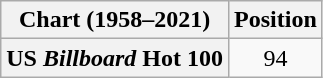<table class="wikitable plainrowheaders" style="text-align:center;">
<tr>
<th scope="col">Chart (1958–2021)</th>
<th scope="col">Position</th>
</tr>
<tr>
<th scope="row">US <em>Billboard</em> Hot 100</th>
<td>94</td>
</tr>
</table>
